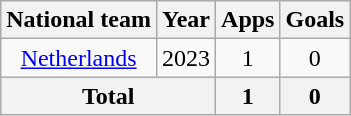<table class="wikitable" style="text-align:center">
<tr>
<th>National team</th>
<th>Year</th>
<th>Apps</th>
<th>Goals</th>
</tr>
<tr>
<td><a href='#'>Netherlands</a></td>
<td>2023</td>
<td>1</td>
<td>0</td>
</tr>
<tr>
<th colspan="2">Total</th>
<th>1</th>
<th>0</th>
</tr>
</table>
